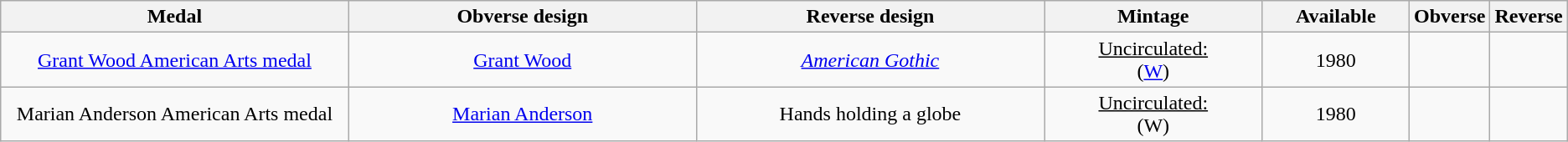<table class="wikitable">
<tr>
<th width="25%">Medal</th>
<th width="25%">Obverse design</th>
<th width="25%">Reverse design</th>
<th width="15%">Mintage</th>
<th width="10%">Available</th>
<th>Obverse</th>
<th>Reverse</th>
</tr>
<tr>
<td align="center"><a href='#'>Grant Wood American Arts medal</a></td>
<td align="center"><a href='#'>Grant Wood</a></td>
<td align="center"><em><a href='#'>American Gothic</a></em></td>
<td align="center"><u>Uncirculated:</u><br> (<a href='#'>W</a>)</td>
<td align="center">1980</td>
<td></td>
<td></td>
</tr>
<tr>
<td align="center">Marian Anderson American Arts medal</td>
<td align="center"><a href='#'>Marian Anderson</a></td>
<td align="center">Hands holding a globe</td>
<td align="center"><u>Uncirculated:</u><br> (W)</td>
<td align="center">1980</td>
<td></td>
<td></td>
</tr>
</table>
